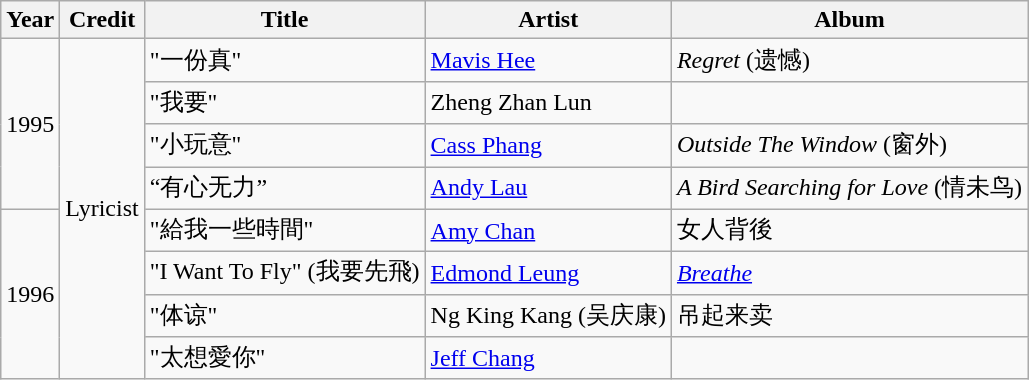<table class="wikitable">
<tr>
<th>Year</th>
<th>Credit</th>
<th>Title</th>
<th>Artist</th>
<th>Album</th>
</tr>
<tr>
<td rowspan="4">1995</td>
<td rowspan="8">Lyricist</td>
<td>"一份真"</td>
<td><a href='#'>Mavis Hee</a></td>
<td><em>Regret</em> (遗憾)</td>
</tr>
<tr>
<td>"我要"</td>
<td>Zheng Zhan Lun</td>
<td></td>
</tr>
<tr>
<td>"小玩意"</td>
<td><a href='#'>Cass Phang</a></td>
<td><em>Outside The Window</em> (窗外)</td>
</tr>
<tr>
<td>“有心无力”</td>
<td><a href='#'>Andy Lau</a></td>
<td><em>A Bird Searching for Love</em> (情未鸟)</td>
</tr>
<tr>
<td rowspan="4">1996</td>
<td>"給我一些時間"</td>
<td><a href='#'>Amy Chan</a></td>
<td>女人背後</td>
</tr>
<tr>
<td>"I Want To Fly" (我要先飛)</td>
<td><a href='#'>Edmond Leung</a></td>
<td><a href='#'><em>Breathe</em></a></td>
</tr>
<tr>
<td>"体谅"</td>
<td>Ng King Kang (吴庆康)</td>
<td>吊起来卖</td>
</tr>
<tr>
<td>"太想愛你"</td>
<td><a href='#'>Jeff Chang</a></td>
<td><em></em></td>
</tr>
</table>
